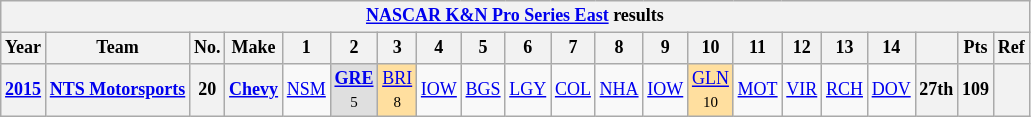<table class="wikitable" style="text-align:center; font-size:75%">
<tr>
<th colspan=23><a href='#'>NASCAR K&N Pro Series East</a> results</th>
</tr>
<tr>
<th>Year</th>
<th>Team</th>
<th>No.</th>
<th>Make</th>
<th>1</th>
<th>2</th>
<th>3</th>
<th>4</th>
<th>5</th>
<th>6</th>
<th>7</th>
<th>8</th>
<th>9</th>
<th>10</th>
<th>11</th>
<th>12</th>
<th>13</th>
<th>14</th>
<th></th>
<th>Pts</th>
<th>Ref</th>
</tr>
<tr>
<th><a href='#'>2015</a></th>
<th><a href='#'>NTS Motorsports</a></th>
<th>20</th>
<th><a href='#'>Chevy</a></th>
<td><a href='#'>NSM</a></td>
<td style="background:#DFDFDF;"><strong><a href='#'>GRE</a></strong><br><small>5</small></td>
<td style="background:#FFDF9F;"><a href='#'>BRI</a><br><small>8</small></td>
<td><a href='#'>IOW</a></td>
<td><a href='#'>BGS</a></td>
<td><a href='#'>LGY</a></td>
<td><a href='#'>COL</a></td>
<td><a href='#'>NHA</a></td>
<td><a href='#'>IOW</a></td>
<td style="background:#FFDF9F;"><a href='#'>GLN</a><br><small>10</small></td>
<td><a href='#'>MOT</a></td>
<td><a href='#'>VIR</a></td>
<td><a href='#'>RCH</a></td>
<td><a href='#'>DOV</a></td>
<th>27th</th>
<th>109</th>
<th></th>
</tr>
</table>
